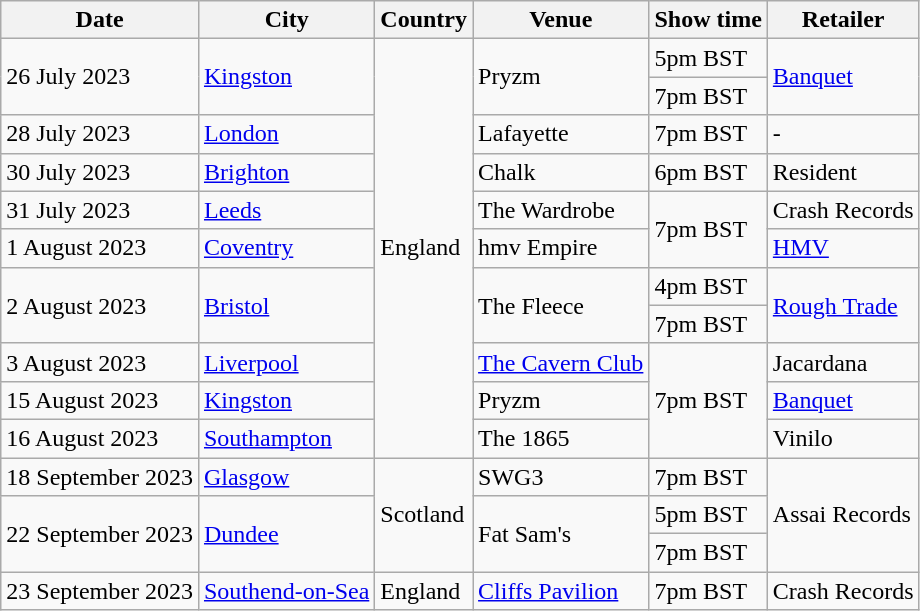<table class="wikitable">
<tr>
<th>Date</th>
<th>City</th>
<th>Country</th>
<th>Venue</th>
<th>Show time</th>
<th>Retailer</th>
</tr>
<tr>
<td rowspan="2">26 July 2023</td>
<td rowspan="2"><a href='#'>Kingston</a></td>
<td rowspan="11">England</td>
<td rowspan="2">Pryzm</td>
<td>5pm BST</td>
<td rowspan="2"><a href='#'>Banquet</a></td>
</tr>
<tr>
<td>7pm BST</td>
</tr>
<tr>
<td>28 July 2023</td>
<td><a href='#'>London</a></td>
<td>Lafayette</td>
<td>7pm BST</td>
<td>-</td>
</tr>
<tr>
<td>30 July 2023</td>
<td><a href='#'>Brighton</a></td>
<td>Chalk</td>
<td>6pm BST</td>
<td>Resident</td>
</tr>
<tr>
<td>31 July 2023</td>
<td><a href='#'>Leeds</a></td>
<td>The Wardrobe</td>
<td rowspan="2">7pm BST</td>
<td>Crash Records</td>
</tr>
<tr>
<td>1 August 2023</td>
<td><a href='#'>Coventry</a></td>
<td>hmv Empire</td>
<td><a href='#'>HMV</a></td>
</tr>
<tr>
<td rowspan="2">2 August 2023</td>
<td rowspan="2"><a href='#'>Bristol</a></td>
<td rowspan="2">The Fleece</td>
<td>4pm BST</td>
<td rowspan="2"><a href='#'>Rough Trade</a></td>
</tr>
<tr>
<td>7pm BST</td>
</tr>
<tr>
<td>3 August 2023</td>
<td><a href='#'>Liverpool</a></td>
<td><a href='#'>The Cavern Club</a></td>
<td rowspan="3">7pm BST</td>
<td>Jacardana</td>
</tr>
<tr>
<td>15 August 2023</td>
<td><a href='#'>Kingston</a></td>
<td>Pryzm</td>
<td><a href='#'>Banquet</a></td>
</tr>
<tr>
<td>16 August 2023</td>
<td><a href='#'>Southampton</a></td>
<td>The 1865</td>
<td>Vinilo</td>
</tr>
<tr>
<td>18 September 2023</td>
<td><a href='#'>Glasgow</a></td>
<td rowspan="3">Scotland</td>
<td>SWG3</td>
<td>7pm BST</td>
<td rowspan="3">Assai Records</td>
</tr>
<tr>
<td rowspan="2">22 September 2023</td>
<td rowspan="2"><a href='#'>Dundee</a></td>
<td rowspan="2">Fat Sam's</td>
<td>5pm BST</td>
</tr>
<tr>
<td>7pm BST</td>
</tr>
<tr>
<td>23 September 2023</td>
<td><a href='#'>Southend-on-Sea</a></td>
<td>England</td>
<td><a href='#'>Cliffs Pavilion</a></td>
<td>7pm BST</td>
<td>Crash Records</td>
</tr>
</table>
